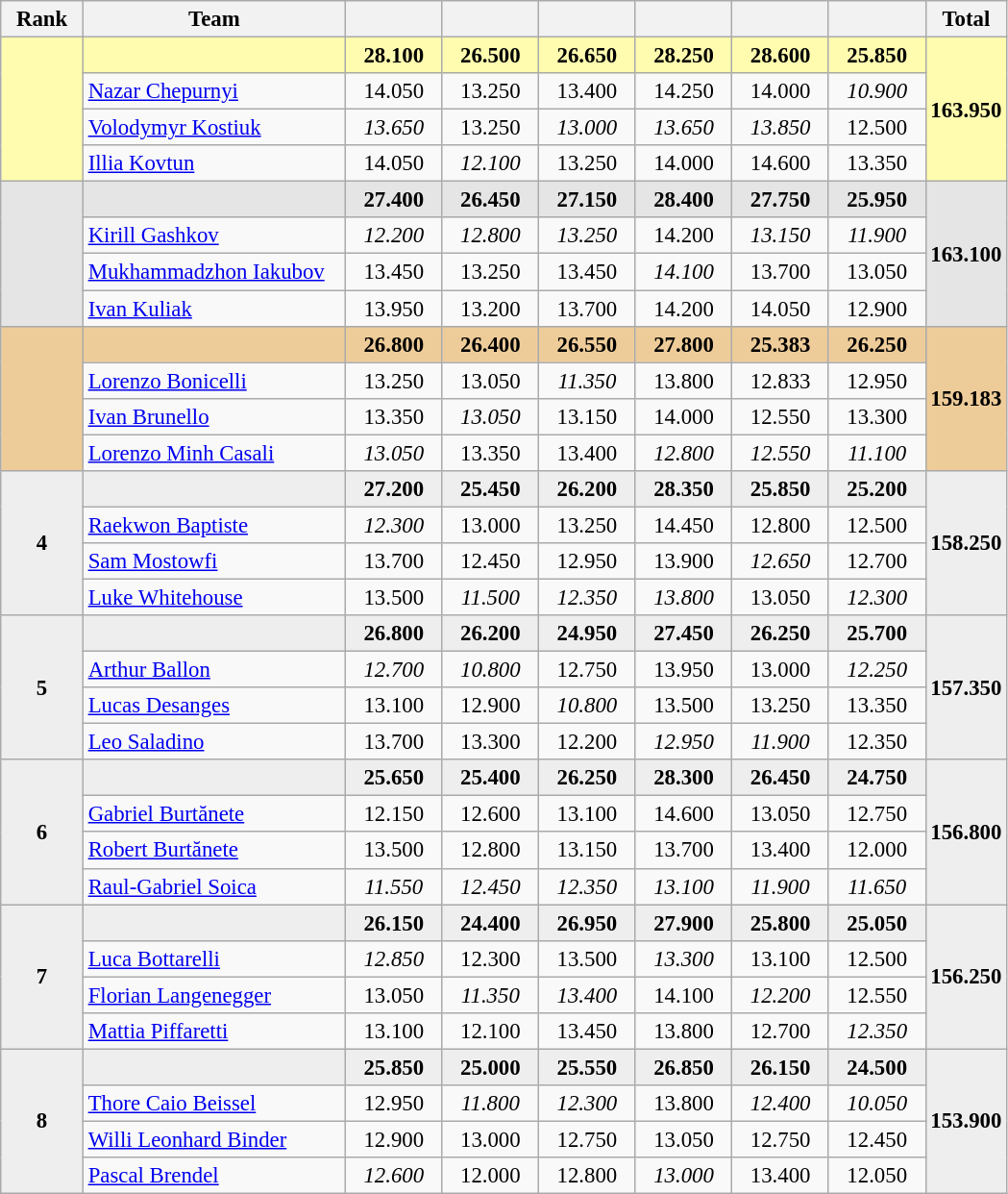<table style="text-align:center; font-size:95%" class="wikitable sortable">
<tr>
<th scope="col" style="width:50px;">Rank</th>
<th scope="col" style="width:175px;">Team</th>
<th scope="col" style="width:60px;"></th>
<th scope="col" style="width:60px;"></th>
<th scope="col" style="width:60px;"></th>
<th scope="col" style="width:60px;"></th>
<th scope="col" style="width:60px;"></th>
<th scope="col" style="width:60px;"></th>
<th>Total</th>
</tr>
<tr style="background:#fffcaf;">
<td rowspan="4"><strong></strong></td>
<td style="text-align:left;"></td>
<td><strong>28.100</strong></td>
<td><strong>26.500</strong></td>
<td><strong>26.650</strong></td>
<td><strong>28.250</strong></td>
<td><strong>28.600</strong></td>
<td><strong>25.850</strong></td>
<td rowspan="4"><strong>163.950</strong></td>
</tr>
<tr>
<td style="text-align:left;"><a href='#'>Nazar Chepurnyi</a></td>
<td>14.050</td>
<td>13.250</td>
<td>13.400</td>
<td>14.250</td>
<td>14.000</td>
<td><em>10.900</em></td>
</tr>
<tr>
<td style="text-align:left;"><a href='#'>Volodymyr Kostiuk</a></td>
<td><em>13.650</em></td>
<td>13.250</td>
<td><em>13.000</em></td>
<td><em>13.650</em></td>
<td><em>13.850</em></td>
<td>12.500</td>
</tr>
<tr>
<td style="text-align:left;"><a href='#'>Illia Kovtun</a></td>
<td>14.050</td>
<td><em>12.100</em></td>
<td>13.250</td>
<td>14.000</td>
<td>14.600</td>
<td>13.350</td>
</tr>
<tr style="background:#e5e5e5;">
<td rowspan="4"><strong></strong></td>
<td style="text-align:left;"></td>
<td><strong>27.400</strong></td>
<td><strong>26.450</strong></td>
<td><strong>27.150</strong></td>
<td><strong>28.400</strong></td>
<td><strong>27.750</strong></td>
<td><strong>25.950</strong></td>
<td rowspan="4"><strong>163.100</strong></td>
</tr>
<tr>
<td style="text-align:left;"><a href='#'>Kirill Gashkov</a></td>
<td><em>12.200</em></td>
<td><em>12.800</em></td>
<td><em>13.250</em></td>
<td>14.200</td>
<td><em>13.150</em></td>
<td><em>11.900</em></td>
</tr>
<tr>
<td style="text-align:left;"><a href='#'>Mukhammadzhon Iakubov</a></td>
<td>13.450</td>
<td>13.250</td>
<td>13.450</td>
<td><em>14.100</em></td>
<td>13.700</td>
<td>13.050</td>
</tr>
<tr>
<td style="text-align:left;"><a href='#'>Ivan Kuliak</a></td>
<td>13.950</td>
<td>13.200</td>
<td>13.700</td>
<td>14.200</td>
<td>14.050</td>
<td>12.900</td>
</tr>
<tr style="background:#ec9;">
<td rowspan="4"><strong></strong></td>
<td style="text-align:left;"></td>
<td><strong>26.800</strong></td>
<td><strong>26.400</strong></td>
<td><strong>26.550</strong></td>
<td><strong>27.800</strong></td>
<td><strong>25.383</strong></td>
<td><strong>26.250</strong></td>
<td rowspan="4"><strong>159.183</strong></td>
</tr>
<tr>
<td style="text-align:left;"><a href='#'>Lorenzo Bonicelli</a></td>
<td>13.250</td>
<td>13.050</td>
<td><em>11.350</em></td>
<td>13.800</td>
<td>12.833</td>
<td>12.950</td>
</tr>
<tr>
<td style="text-align:left;"><a href='#'>Ivan Brunello</a></td>
<td>13.350</td>
<td><em>13.050</em></td>
<td>13.150</td>
<td>14.000</td>
<td>12.550</td>
<td>13.300</td>
</tr>
<tr>
<td style="text-align:left;"><a href='#'>Lorenzo Minh Casali</a></td>
<td><em>13.050</em></td>
<td>13.350</td>
<td>13.400</td>
<td><em>12.800</em></td>
<td><em>12.550</em></td>
<td><em>11.100</em></td>
</tr>
<tr style="background:#eee;">
<td rowspan="4"><strong>4</strong></td>
<td style="text-align:left;"></td>
<td><strong>27.200</strong></td>
<td><strong>25.450</strong></td>
<td><strong>26.200</strong></td>
<td><strong>28.350</strong></td>
<td><strong>25.850</strong></td>
<td><strong>25.200</strong></td>
<td rowspan="4"><strong>158.250</strong></td>
</tr>
<tr>
<td style="text-align:left;"><a href='#'>Raekwon Baptiste</a></td>
<td><em>12.300</em></td>
<td>13.000</td>
<td>13.250</td>
<td>14.450</td>
<td>12.800</td>
<td>12.500</td>
</tr>
<tr>
<td style="text-align:left;"><a href='#'>Sam Mostowfi</a></td>
<td>13.700</td>
<td>12.450</td>
<td>12.950</td>
<td>13.900</td>
<td><em>12.650</em></td>
<td>12.700</td>
</tr>
<tr>
<td style="text-align:left;"><a href='#'>Luke Whitehouse</a></td>
<td>13.500</td>
<td><em>11.500</em></td>
<td><em>12.350</em></td>
<td><em>13.800</em></td>
<td>13.050</td>
<td><em>12.300</em></td>
</tr>
<tr style="background:#eee;">
<td rowspan="4"><strong>5</strong></td>
<td style="text-align:left;"></td>
<td><strong>26.800</strong></td>
<td><strong>26.200</strong></td>
<td><strong>24.950</strong></td>
<td><strong>27.450</strong></td>
<td><strong>26.250</strong></td>
<td><strong>25.700</strong></td>
<td rowspan="4"><strong>157.350</strong></td>
</tr>
<tr>
<td style="text-align:left;"><a href='#'>Arthur Ballon</a></td>
<td><em>12.700</em></td>
<td><em>10.800</em></td>
<td>12.750</td>
<td>13.950</td>
<td>13.000</td>
<td><em>12.250</em></td>
</tr>
<tr>
<td style="text-align:left;"><a href='#'>Lucas Desanges</a></td>
<td>13.100</td>
<td>12.900</td>
<td><em>10.800</em></td>
<td>13.500</td>
<td>13.250</td>
<td>13.350</td>
</tr>
<tr>
<td style="text-align:left;"><a href='#'>Leo Saladino</a></td>
<td>13.700</td>
<td>13.300</td>
<td>12.200</td>
<td><em>12.950</em></td>
<td><em>11.900</em></td>
<td>12.350</td>
</tr>
<tr style="background:#eee;">
<td rowspan="4"><strong>6</strong></td>
<td style="text-align:left;"></td>
<td><strong>25.650</strong></td>
<td><strong>25.400</strong></td>
<td><strong>26.250</strong></td>
<td><strong>28.300</strong></td>
<td><strong>26.450</strong></td>
<td><strong>24.750</strong></td>
<td rowspan="4"><strong>156.800</strong></td>
</tr>
<tr>
<td style="text-align:left;"><a href='#'>Gabriel Burtănete</a></td>
<td>12.150</td>
<td>12.600</td>
<td>13.100</td>
<td>14.600</td>
<td>13.050</td>
<td>12.750</td>
</tr>
<tr>
<td style="text-align:left;"><a href='#'>Robert Burtănete</a></td>
<td>13.500</td>
<td>12.800</td>
<td>13.150</td>
<td>13.700</td>
<td>13.400</td>
<td>12.000</td>
</tr>
<tr>
<td style="text-align:left;"><a href='#'>Raul-Gabriel Soica</a></td>
<td><em>11.550</em></td>
<td><em>12.450</em></td>
<td><em>12.350</em></td>
<td><em>13.100</em></td>
<td><em>11.900</em></td>
<td><em>11.650</em></td>
</tr>
<tr style="background:#eee;">
<td rowspan="4"><strong>7</strong></td>
<td style="text-align:left;"></td>
<td><strong>26.150</strong></td>
<td><strong>24.400</strong></td>
<td><strong>26.950</strong></td>
<td><strong>27.900</strong></td>
<td><strong>25.800</strong></td>
<td><strong>25.050</strong></td>
<td rowspan="4"><strong>156.250</strong></td>
</tr>
<tr>
<td style="text-align:left;"><a href='#'>Luca Bottarelli</a></td>
<td><em>12.850</em></td>
<td>12.300</td>
<td>13.500</td>
<td><em>13.300</em></td>
<td>13.100</td>
<td>12.500</td>
</tr>
<tr>
<td style="text-align:left;"><a href='#'>Florian Langenegger</a></td>
<td>13.050</td>
<td><em>11.350</em></td>
<td><em>13.400</em></td>
<td>14.100</td>
<td><em>12.200</em></td>
<td>12.550</td>
</tr>
<tr>
<td style="text-align:left;"><a href='#'>Mattia Piffaretti</a></td>
<td>13.100</td>
<td>12.100</td>
<td>13.450</td>
<td>13.800</td>
<td>12.700</td>
<td><em>12.350</em></td>
</tr>
<tr style="background:#eee;">
<td rowspan="4"><strong>8</strong></td>
<td style="text-align:left;"></td>
<td><strong>25.850</strong></td>
<td><strong>25.000</strong></td>
<td><strong>25.550</strong></td>
<td><strong>26.850</strong></td>
<td><strong>26.150</strong></td>
<td><strong>24.500</strong></td>
<td rowspan="4"><strong>153.900</strong></td>
</tr>
<tr>
<td style="text-align:left;"><a href='#'>Thore Caio Beissel</a></td>
<td>12.950</td>
<td><em>11.800</em></td>
<td><em>12.300</em></td>
<td>13.800</td>
<td><em>12.400</em></td>
<td><em>10.050</em></td>
</tr>
<tr>
<td style="text-align:left;"><a href='#'>Willi Leonhard Binder</a></td>
<td>12.900</td>
<td>13.000</td>
<td>12.750</td>
<td>13.050</td>
<td>12.750</td>
<td>12.450</td>
</tr>
<tr>
<td style="text-align:left;"><a href='#'>Pascal Brendel</a></td>
<td><em>12.600</em></td>
<td>12.000</td>
<td>12.800</td>
<td><em>13.000</em></td>
<td>13.400</td>
<td>12.050</td>
</tr>
</table>
